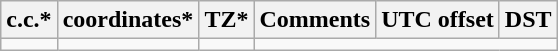<table class="wikitable sortable">
<tr>
<th>c.c.*</th>
<th>coordinates*</th>
<th>TZ*</th>
<th>Comments</th>
<th>UTC offset</th>
<th>DST</th>
</tr>
<tr --->
<td></td>
<td></td>
<td></td>
</tr>
</table>
